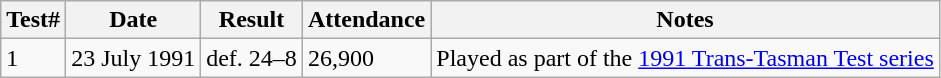<table class="wikitable">
<tr>
<th>Test#</th>
<th>Date</th>
<th>Result</th>
<th>Attendance</th>
<th>Notes</th>
</tr>
<tr>
<td>1</td>
<td>23 July 1991</td>
<td> def.  24–8</td>
<td>26,900</td>
<td>Played as part of the <a href='#'>1991 Trans-Tasman Test series</a></td>
</tr>
</table>
